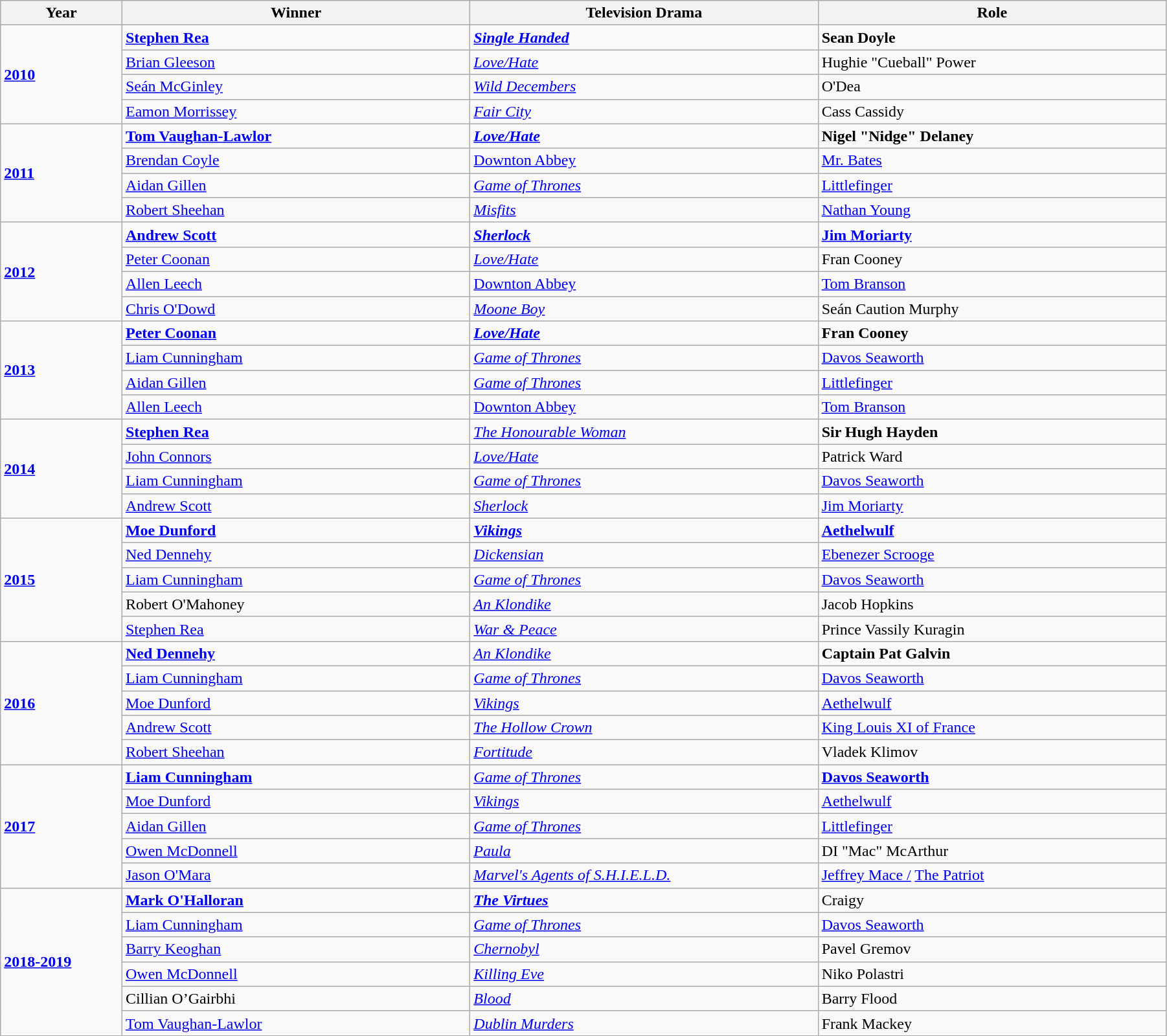<table class="wikitable" width="95%" cellpadding="5">
<tr>
<th width="100"><strong>Year</strong></th>
<th width="300"><strong>Winner</strong></th>
<th width="300">Television Drama</th>
<th width="300"><strong>Role</strong></th>
</tr>
<tr>
<td rowspan="4"><strong><a href='#'>2010</a></strong></td>
<td><strong><a href='#'>Stephen Rea</a></strong></td>
<td><strong><em><a href='#'>Single Handed</a></em></strong></td>
<td><strong>Sean Doyle</strong></td>
</tr>
<tr>
<td><a href='#'>Brian Gleeson</a></td>
<td><a href='#'><em>Love/Hate</em></a></td>
<td>Hughie "Cueball" Power</td>
</tr>
<tr>
<td><a href='#'>Seán McGinley</a></td>
<td><a href='#'><em>Wild Decembers</em></a></td>
<td>O'Dea</td>
</tr>
<tr>
<td><a href='#'>Eamon Morrissey</a></td>
<td><em><a href='#'>Fair City</a></em></td>
<td>Cass Cassidy</td>
</tr>
<tr>
<td rowspan="4"><strong><a href='#'>2011</a></strong></td>
<td><strong><a href='#'>Tom Vaughan-Lawlor</a></strong></td>
<td><em><a href='#'><strong>Love/Hate</strong></a></em></td>
<td><strong>Nigel "Nidge" Delaney</strong></td>
</tr>
<tr>
<td><a href='#'>Brendan Coyle</a></td>
<td><a href='#'>Downton Abbey</a></td>
<td><a href='#'>Mr. Bates</a></td>
</tr>
<tr>
<td><a href='#'>Aidan Gillen</a></td>
<td><em><a href='#'>Game of Thrones</a></em></td>
<td><a href='#'>Littlefinger</a></td>
</tr>
<tr>
<td><a href='#'>Robert Sheehan</a></td>
<td><a href='#'><em>Misfits</em></a></td>
<td><a href='#'>Nathan Young</a></td>
</tr>
<tr>
<td rowspan="4"><strong><a href='#'>2012</a></strong></td>
<td><strong><a href='#'>Andrew Scott</a></strong></td>
<td><em><a href='#'><strong>Sherlock</strong></a></em></td>
<td><a href='#'><strong>Jim Moriarty</strong></a></td>
</tr>
<tr>
<td><a href='#'>Peter Coonan</a></td>
<td><em><a href='#'>Love/Hate</a></em></td>
<td>Fran Cooney</td>
</tr>
<tr>
<td><a href='#'>Allen Leech</a></td>
<td><a href='#'>Downton Abbey</a></td>
<td><a href='#'>Tom Branson</a></td>
</tr>
<tr>
<td><a href='#'>Chris O'Dowd</a></td>
<td><em><a href='#'>Moone Boy</a></em></td>
<td>Seán Caution Murphy</td>
</tr>
<tr>
<td rowspan="4"><strong><a href='#'>2013</a></strong></td>
<td><strong><a href='#'>Peter Coonan</a></strong></td>
<td><em><a href='#'><strong>Love/Hate</strong></a></em></td>
<td><strong>Fran Cooney</strong></td>
</tr>
<tr>
<td><a href='#'>Liam Cunningham</a></td>
<td><em><a href='#'>Game of Thrones</a></em></td>
<td><a href='#'>Davos Seaworth</a></td>
</tr>
<tr>
<td><a href='#'>Aidan Gillen</a></td>
<td><em><a href='#'>Game of Thrones</a></em></td>
<td><a href='#'>Littlefinger</a></td>
</tr>
<tr>
<td><a href='#'>Allen Leech</a></td>
<td><a href='#'>Downton Abbey</a></td>
<td><a href='#'>Tom Branson</a></td>
</tr>
<tr>
<td rowspan="4"><strong><a href='#'>2014</a></strong></td>
<td><strong><a href='#'>Stephen Rea</a></strong></td>
<td><em><a href='#'>The Honourable Woman</a></em></td>
<td><strong>Sir Hugh Hayden</strong></td>
</tr>
<tr>
<td><a href='#'>John Connors</a></td>
<td><em><a href='#'>Love/Hate</a></em></td>
<td>Patrick Ward</td>
</tr>
<tr>
<td><a href='#'>Liam Cunningham</a></td>
<td><em><a href='#'>Game of Thrones</a></em></td>
<td><a href='#'>Davos Seaworth</a></td>
</tr>
<tr>
<td><a href='#'>Andrew Scott</a></td>
<td><em><a href='#'>Sherlock</a></em></td>
<td><a href='#'>Jim Moriarty</a></td>
</tr>
<tr>
<td rowspan="5"><strong><a href='#'>2015</a></strong></td>
<td><strong><a href='#'>Moe Dunford</a></strong></td>
<td><em><a href='#'><strong>Vikings</strong></a></em></td>
<td><a href='#'><strong>Aethelwulf</strong></a></td>
</tr>
<tr>
<td><a href='#'>Ned Dennehy</a></td>
<td><a href='#'><em>Dickensian</em></a></td>
<td><a href='#'>Ebenezer Scrooge</a></td>
</tr>
<tr>
<td><a href='#'>Liam Cunningham</a></td>
<td><em><a href='#'>Game of Thrones</a></em></td>
<td><a href='#'>Davos Seaworth</a></td>
</tr>
<tr>
<td>Robert O'Mahoney</td>
<td><em><a href='#'>An Klondike</a></em></td>
<td>Jacob Hopkins</td>
</tr>
<tr>
<td><a href='#'>Stephen Rea</a></td>
<td><a href='#'><em>War & Peace</em></a></td>
<td>Prince Vassily Kuragin</td>
</tr>
<tr>
<td rowspan="5"><strong><a href='#'>2016</a></strong></td>
<td><strong><a href='#'>Ned Dennehy</a></strong></td>
<td><em><a href='#'>An Klondike</a></em></td>
<td><strong>Captain Pat Galvin</strong></td>
</tr>
<tr>
<td><a href='#'>Liam Cunningham</a></td>
<td><em><a href='#'>Game of Thrones</a></em></td>
<td><a href='#'>Davos Seaworth</a></td>
</tr>
<tr>
<td><a href='#'>Moe Dunford</a></td>
<td><em><a href='#'>Vikings</a></em></td>
<td><a href='#'>Aethelwulf</a></td>
</tr>
<tr>
<td><a href='#'>Andrew Scott</a></td>
<td><em><a href='#'>The Hollow Crown</a></em></td>
<td><a href='#'>King Louis XI of France</a></td>
</tr>
<tr>
<td><a href='#'>Robert Sheehan</a></td>
<td><a href='#'><em>Fortitude</em></a></td>
<td>Vladek Klimov</td>
</tr>
<tr>
<td rowspan="5"><strong><a href='#'>2017</a></strong></td>
<td><strong><a href='#'>Liam Cunningham</a></strong></td>
<td><em><a href='#'>Game of Thrones</a></em></td>
<td><strong><a href='#'>Davos Seaworth</a></strong></td>
</tr>
<tr>
<td><a href='#'>Moe Dunford</a></td>
<td><em><a href='#'>Vikings</a></em></td>
<td><a href='#'>Aethelwulf</a></td>
</tr>
<tr>
<td><a href='#'>Aidan Gillen</a></td>
<td><em><a href='#'>Game of Thrones</a></em></td>
<td><a href='#'>Littlefinger</a></td>
</tr>
<tr>
<td><a href='#'>Owen McDonnell</a></td>
<td><a href='#'><em>Paula</em></a></td>
<td>DI "Mac" McArthur</td>
</tr>
<tr>
<td><a href='#'>Jason O'Mara</a></td>
<td><a href='#'><em>Marvel's Agents of S.H.I.E.L.D.</em></a></td>
<td><a href='#'>Jeffrey Mace /</a> <a href='#'>The Patriot</a></td>
</tr>
<tr>
<td rowspan="6"><a href='#'><strong>2018-2019</strong></a></td>
<td><strong><a href='#'>Mark O'Halloran</a></strong></td>
<td><strong><em><a href='#'>The Virtues</a></em></strong></td>
<td>Craigy</td>
</tr>
<tr>
<td><a href='#'>Liam Cunningham</a></td>
<td><em><a href='#'>Game of Thrones</a></em></td>
<td><a href='#'>Davos Seaworth</a></td>
</tr>
<tr>
<td><a href='#'>Barry Keoghan</a></td>
<td><a href='#'><em>Chernobyl</em></a></td>
<td>Pavel Gremov</td>
</tr>
<tr>
<td><a href='#'>Owen McDonnell</a></td>
<td><em><a href='#'>Killing Eve</a></em></td>
<td>Niko Polastri</td>
</tr>
<tr>
<td>Cillian O’Gairbhi</td>
<td><a href='#'><em>Blood</em></a></td>
<td>Barry Flood</td>
</tr>
<tr>
<td><a href='#'>Tom Vaughan-Lawlor</a></td>
<td><em><a href='#'>Dublin Murders</a></em></td>
<td>Frank Mackey</td>
</tr>
</table>
